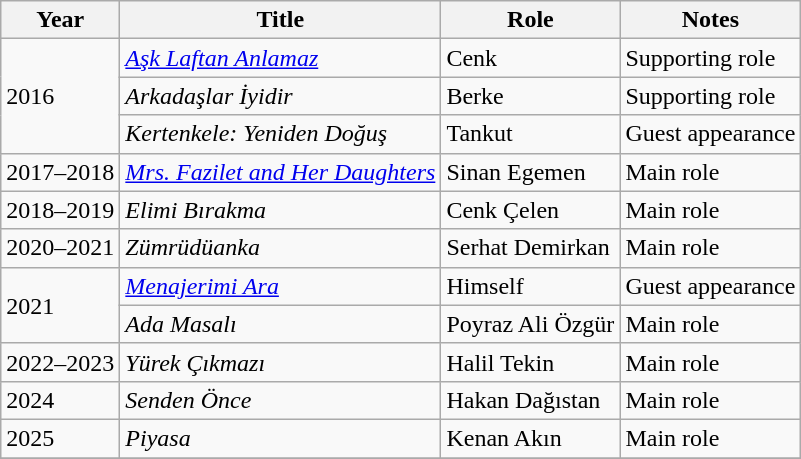<table class="wikitable">
<tr>
<th>Year</th>
<th>Title</th>
<th>Role</th>
<th>Notes</th>
</tr>
<tr>
<td rowspan="3">2016</td>
<td><em><a href='#'>Aşk Laftan Anlamaz</a></em></td>
<td>Cenk</td>
<td>Supporting role</td>
</tr>
<tr>
<td><em>Arkadaşlar İyidir</em></td>
<td>Berke</td>
<td>Supporting role</td>
</tr>
<tr>
<td><em>Kertenkele: Yeniden Doğuş</em></td>
<td>Tankut</td>
<td>Guest appearance</td>
</tr>
<tr>
<td>2017–2018</td>
<td><em><a href='#'>Mrs. Fazilet and Her Daughters</a></em></td>
<td>Sinan Egemen</td>
<td>Main role</td>
</tr>
<tr>
<td>2018–2019</td>
<td><em>Elimi Bırakma</em></td>
<td>Cenk Çelen</td>
<td>Main role</td>
</tr>
<tr>
<td>2020–2021</td>
<td><em>Zümrüdüanka</em></td>
<td>Serhat Demirkan</td>
<td>Main role</td>
</tr>
<tr>
<td rowspan="2">2021</td>
<td><em><a href='#'>Menajerimi Ara</a></em></td>
<td>Himself</td>
<td>Guest appearance</td>
</tr>
<tr>
<td><em>Ada Masalı</em></td>
<td>Poyraz Ali Özgür</td>
<td>Main role</td>
</tr>
<tr>
<td>2022–2023</td>
<td><em>Yürek Çıkmazı</em></td>
<td>Halil Tekin</td>
<td>Main role</td>
</tr>
<tr>
<td>2024</td>
<td><em>Senden Önce</em></td>
<td>Hakan Dağıstan</td>
<td>Main role</td>
</tr>
<tr>
<td>2025</td>
<td><em>Piyasa</em></td>
<td>Kenan Akın</td>
<td>Main role</td>
</tr>
<tr>
</tr>
</table>
